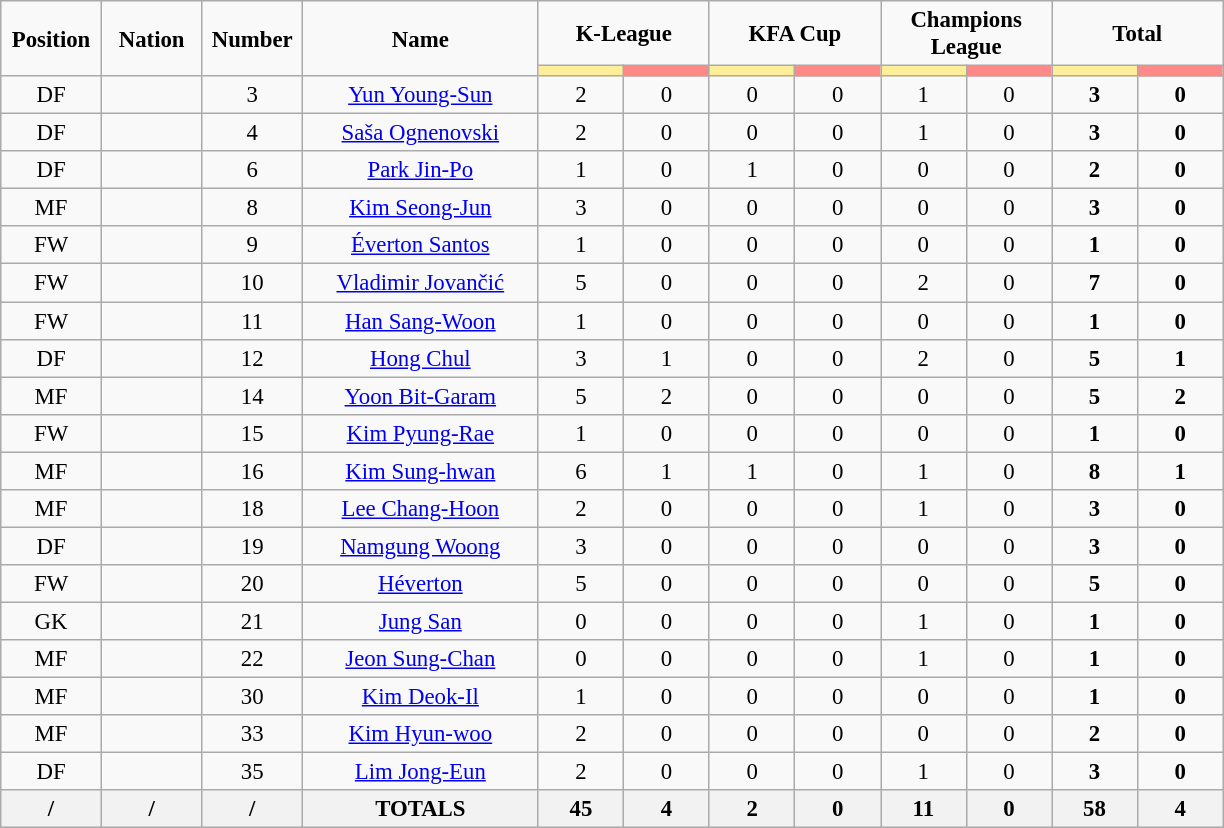<table class="wikitable" style="font-size: 95%; text-align: center;">
<tr>
<td rowspan="2" width="60" align="center"><strong>Position</strong></td>
<td rowspan="2" width="60" align="center"><strong>Nation</strong></td>
<td rowspan="2" width="60" align="center"><strong>Number</strong></td>
<td rowspan="2" width="150" align="center"><strong>Name</strong></td>
<td colspan="2" width="100" align="center"><strong>K-League</strong></td>
<td colspan="2" width="100" align="center"><strong>KFA Cup</strong></td>
<td colspan="2" width="100" align="center"><strong>Champions League</strong></td>
<td colspan="2" width="100" align="center"><strong>Total</strong></td>
</tr>
<tr>
<th width="50" style="background: #FFEE99"></th>
<th width="50" style="background: #FF8888"></th>
<th width="50" style="background: #FFEE99"></th>
<th width="50" style="background: #FF8888"></th>
<th width="50" style="background: #FFEE99"></th>
<th width="50" style="background: #FF8888"></th>
<th width="50" style="background: #FFEE99"></th>
<th width="50" style="background: #FF8888"></th>
</tr>
<tr>
<td>DF</td>
<td></td>
<td>3</td>
<td><a href='#'>Yun Young-Sun</a></td>
<td>2</td>
<td>0</td>
<td>0</td>
<td>0</td>
<td>1</td>
<td>0</td>
<td><strong>3</strong></td>
<td><strong>0</strong></td>
</tr>
<tr>
<td>DF</td>
<td></td>
<td>4</td>
<td><a href='#'>Saša Ognenovski</a></td>
<td>2</td>
<td>0</td>
<td>0</td>
<td>0</td>
<td>1</td>
<td>0</td>
<td><strong>3</strong></td>
<td><strong>0</strong></td>
</tr>
<tr>
<td>DF</td>
<td></td>
<td>6</td>
<td><a href='#'>Park Jin-Po</a></td>
<td>1</td>
<td>0</td>
<td>1</td>
<td>0</td>
<td>0</td>
<td>0</td>
<td><strong>2</strong></td>
<td><strong>0</strong></td>
</tr>
<tr>
<td>MF</td>
<td></td>
<td>8</td>
<td><a href='#'>Kim Seong-Jun</a></td>
<td>3</td>
<td>0</td>
<td>0</td>
<td>0</td>
<td>0</td>
<td>0</td>
<td><strong>3</strong></td>
<td><strong>0</strong></td>
</tr>
<tr>
<td>FW</td>
<td></td>
<td>9</td>
<td><a href='#'>Éverton Santos</a></td>
<td>1</td>
<td>0</td>
<td>0</td>
<td>0</td>
<td>0</td>
<td>0</td>
<td><strong>1</strong></td>
<td><strong>0</strong></td>
</tr>
<tr>
<td>FW</td>
<td></td>
<td>10</td>
<td><a href='#'>Vladimir Jovančić</a></td>
<td>5</td>
<td>0</td>
<td>0</td>
<td>0</td>
<td>2</td>
<td>0</td>
<td><strong>7</strong></td>
<td><strong>0</strong></td>
</tr>
<tr>
<td>FW</td>
<td></td>
<td>11</td>
<td><a href='#'>Han Sang-Woon</a></td>
<td>1</td>
<td>0</td>
<td>0</td>
<td>0</td>
<td>0</td>
<td>0</td>
<td><strong>1</strong></td>
<td><strong>0</strong></td>
</tr>
<tr>
<td>DF</td>
<td></td>
<td>12</td>
<td><a href='#'>Hong Chul</a></td>
<td>3</td>
<td>1</td>
<td>0</td>
<td>0</td>
<td>2</td>
<td>0</td>
<td><strong>5</strong></td>
<td><strong>1</strong></td>
</tr>
<tr>
<td>MF</td>
<td></td>
<td>14</td>
<td><a href='#'>Yoon Bit-Garam</a></td>
<td>5</td>
<td>2</td>
<td>0</td>
<td>0</td>
<td>0</td>
<td>0</td>
<td><strong>5</strong></td>
<td><strong>2</strong></td>
</tr>
<tr>
<td>FW</td>
<td></td>
<td>15</td>
<td><a href='#'>Kim Pyung-Rae</a></td>
<td>1</td>
<td>0</td>
<td>0</td>
<td>0</td>
<td>0</td>
<td>0</td>
<td><strong>1</strong></td>
<td><strong>0</strong></td>
</tr>
<tr>
<td>MF</td>
<td></td>
<td>16</td>
<td><a href='#'>Kim Sung-hwan</a></td>
<td>6</td>
<td>1</td>
<td>1</td>
<td>0</td>
<td>1</td>
<td>0</td>
<td><strong>8</strong></td>
<td><strong>1</strong></td>
</tr>
<tr>
<td>MF</td>
<td></td>
<td>18</td>
<td><a href='#'>Lee Chang-Hoon</a></td>
<td>2</td>
<td>0</td>
<td>0</td>
<td>0</td>
<td>1</td>
<td>0</td>
<td><strong>3</strong></td>
<td><strong>0</strong></td>
</tr>
<tr>
<td>DF</td>
<td></td>
<td>19</td>
<td><a href='#'>Namgung Woong</a></td>
<td>3</td>
<td>0</td>
<td>0</td>
<td>0</td>
<td>0</td>
<td>0</td>
<td><strong>3</strong></td>
<td><strong>0</strong></td>
</tr>
<tr>
<td>FW</td>
<td></td>
<td>20</td>
<td><a href='#'>Héverton</a></td>
<td>5</td>
<td>0</td>
<td>0</td>
<td>0</td>
<td>0</td>
<td>0</td>
<td><strong>5</strong></td>
<td><strong>0</strong></td>
</tr>
<tr>
<td>GK</td>
<td></td>
<td>21</td>
<td><a href='#'>Jung San</a></td>
<td>0</td>
<td>0</td>
<td>0</td>
<td>0</td>
<td>1</td>
<td>0</td>
<td><strong>1</strong></td>
<td><strong>0</strong></td>
</tr>
<tr>
<td>MF</td>
<td></td>
<td>22</td>
<td><a href='#'>Jeon Sung-Chan</a></td>
<td>0</td>
<td>0</td>
<td>0</td>
<td>0</td>
<td>1</td>
<td>0</td>
<td><strong>1</strong></td>
<td><strong>0</strong></td>
</tr>
<tr>
<td>MF</td>
<td></td>
<td>30</td>
<td><a href='#'>Kim Deok-Il</a></td>
<td>1</td>
<td>0</td>
<td>0</td>
<td>0</td>
<td>0</td>
<td>0</td>
<td><strong>1</strong></td>
<td><strong>0</strong></td>
</tr>
<tr>
<td>MF</td>
<td></td>
<td>33</td>
<td><a href='#'>Kim Hyun-woo</a></td>
<td>2</td>
<td>0</td>
<td>0</td>
<td>0</td>
<td>0</td>
<td>0</td>
<td><strong>2</strong></td>
<td><strong>0</strong></td>
</tr>
<tr>
<td>DF</td>
<td></td>
<td>35</td>
<td><a href='#'>Lim Jong-Eun</a></td>
<td>2</td>
<td>0</td>
<td>0</td>
<td>0</td>
<td>1</td>
<td>0</td>
<td><strong>3</strong></td>
<td><strong>0</strong></td>
</tr>
<tr>
<th>/</th>
<th>/</th>
<th>/</th>
<th>TOTALS</th>
<th>45</th>
<th>4</th>
<th>2</th>
<th>0</th>
<th>11</th>
<th>0</th>
<th>58</th>
<th>4</th>
</tr>
</table>
